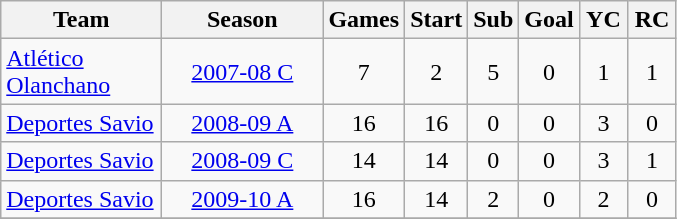<table class="wikitable" border="1">
<tr>
<th width="100">Team</th>
<th width="100">Season</th>
<th width="25">Games</th>
<th width="25">Start</th>
<th width="25">Sub</th>
<th width="25">Goal</th>
<th width="25">YC</th>
<th width="25">RC</th>
</tr>
<tr>
<td width="100"><a href='#'>Atlético Olanchano</a></td>
<td align="center"><a href='#'>2007-08 C</a></td>
<td align="center">7</td>
<td align="center">2</td>
<td align="center">5</td>
<td align="center">0</td>
<td align="center">1</td>
<td align="center">1</td>
</tr>
<tr>
<td width="100"><a href='#'>Deportes Savio</a></td>
<td align="center"><a href='#'>2008-09 A</a></td>
<td align="center">16</td>
<td align="center">16</td>
<td align="center">0</td>
<td align="center">0</td>
<td align="center">3</td>
<td align="center">0</td>
</tr>
<tr>
<td width="100"><a href='#'>Deportes Savio</a></td>
<td align="center"><a href='#'>2008-09 C</a></td>
<td align="center">14</td>
<td align="center">14</td>
<td align="center">0</td>
<td align="center">0</td>
<td align="center">3</td>
<td align="center">1</td>
</tr>
<tr>
<td width="100"><a href='#'>Deportes Savio</a></td>
<td align="center"><a href='#'>2009-10 A</a></td>
<td align="center">16</td>
<td align="center">14</td>
<td align="center">2</td>
<td align="center">0</td>
<td align="center">2</td>
<td align="center">0</td>
</tr>
<tr>
</tr>
</table>
